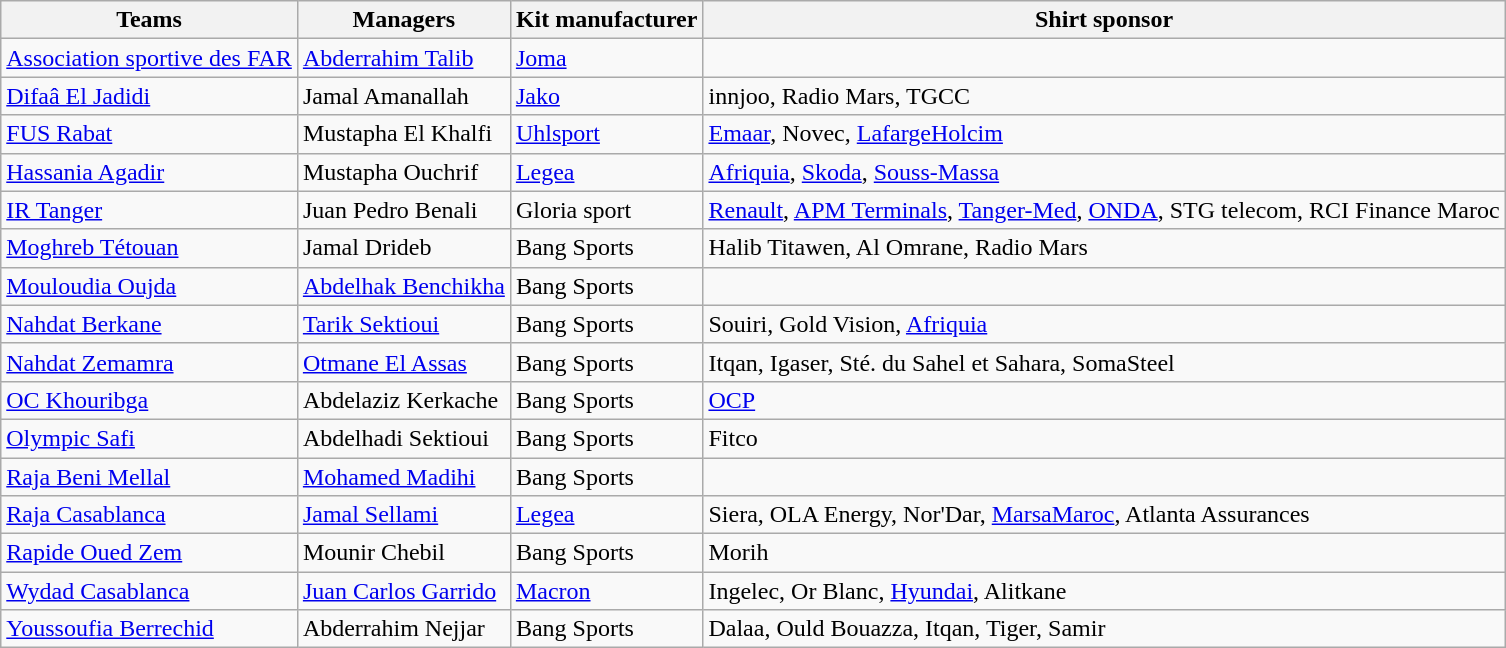<table class="wikitable">
<tr>
<th>Teams</th>
<th>Managers</th>
<th>Kit manufacturer</th>
<th>Shirt sponsor</th>
</tr>
<tr>
<td><a href='#'>Association sportive des FAR</a></td>
<td> <a href='#'>Abderrahim Talib</a></td>
<td><a href='#'>Joma</a></td>
<td></td>
</tr>
<tr>
<td><a href='#'>Difaâ El Jadidi</a></td>
<td> Jamal Amanallah</td>
<td><a href='#'>Jako</a></td>
<td>innjoo, Radio Mars, TGCC</td>
</tr>
<tr>
<td><a href='#'>FUS Rabat</a></td>
<td> Mustapha El Khalfi</td>
<td><a href='#'>Uhlsport</a></td>
<td><a href='#'>Emaar</a>, Novec, <a href='#'>LafargeHolcim</a></td>
</tr>
<tr>
<td><a href='#'>Hassania Agadir</a></td>
<td> Mustapha Ouchrif</td>
<td><a href='#'>Legea</a></td>
<td><a href='#'>Afriquia</a>, <a href='#'>Skoda</a>, <a href='#'>Souss-Massa</a></td>
</tr>
<tr>
<td><a href='#'>IR Tanger</a></td>
<td> Juan Pedro Benali</td>
<td>Gloria sport</td>
<td><a href='#'>Renault</a>, <a href='#'>APM Terminals</a>, <a href='#'>Tanger-Med</a>, <a href='#'>ONDA</a>, STG telecom, RCI Finance Maroc</td>
</tr>
<tr>
<td><a href='#'>Moghreb Tétouan</a></td>
<td>  Jamal Drideb</td>
<td>Bang Sports</td>
<td>Halib Titawen, Al Omrane, Radio Mars</td>
</tr>
<tr>
<td><a href='#'>Mouloudia Oujda</a></td>
<td> <a href='#'>Abdelhak Benchikha</a></td>
<td>Bang Sports</td>
<td></td>
</tr>
<tr>
<td><a href='#'>Nahdat Berkane</a></td>
<td> <a href='#'>Tarik Sektioui</a></td>
<td>Bang Sports</td>
<td>Souiri, Gold Vision, <a href='#'>Afriquia</a></td>
</tr>
<tr>
<td><a href='#'>Nahdat Zemamra</a></td>
<td> <a href='#'>Otmane El Assas</a></td>
<td>Bang Sports</td>
<td>Itqan, Igaser, Sté. du Sahel et Sahara, SomaSteel</td>
</tr>
<tr>
<td><a href='#'>OC Khouribga</a></td>
<td> Abdelaziz Kerkache</td>
<td>Bang Sports</td>
<td><a href='#'>OCP</a></td>
</tr>
<tr>
<td><a href='#'>Olympic Safi</a></td>
<td> Abdelhadi Sektioui</td>
<td>Bang Sports</td>
<td>Fitco</td>
</tr>
<tr>
<td><a href='#'>Raja Beni Mellal</a></td>
<td> <a href='#'>Mohamed Madihi</a></td>
<td>Bang Sports</td>
<td></td>
</tr>
<tr>
<td><a href='#'>Raja Casablanca</a></td>
<td> <a href='#'>Jamal Sellami</a></td>
<td><a href='#'>Legea</a></td>
<td>Siera, OLA Energy, Nor'Dar, <a href='#'>MarsaMaroc</a>, Atlanta Assurances</td>
</tr>
<tr>
<td><a href='#'>Rapide Oued Zem</a></td>
<td> Mounir Chebil</td>
<td>Bang Sports</td>
<td>Morih</td>
</tr>
<tr>
<td><a href='#'>Wydad Casablanca</a></td>
<td> <a href='#'>Juan Carlos Garrido</a></td>
<td><a href='#'>Macron</a></td>
<td>Ingelec, Or Blanc, <a href='#'>Hyundai</a>, Alitkane</td>
</tr>
<tr>
<td><a href='#'>Youssoufia Berrechid</a></td>
<td> Abderrahim Nejjar</td>
<td>Bang Sports</td>
<td>Dalaa, Ould Bouazza, Itqan, Tiger, Samir</td>
</tr>
</table>
